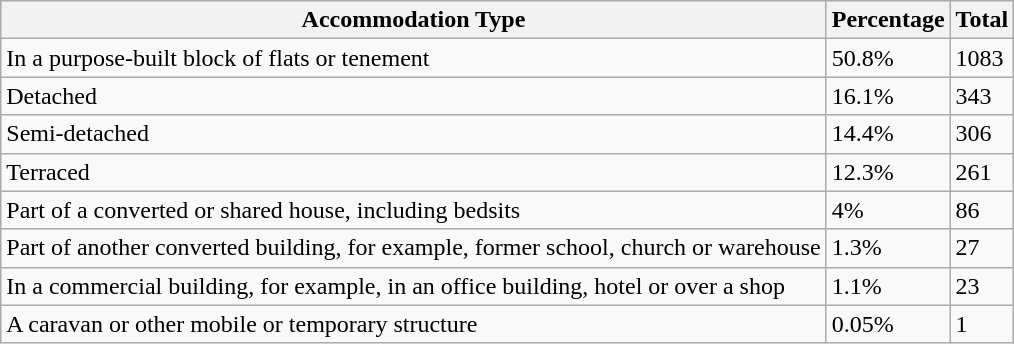<table class="wikitable">
<tr>
<th>Accommodation Type</th>
<th>Percentage</th>
<th>Total</th>
</tr>
<tr>
<td>In a purpose-built block of flats or tenement</td>
<td>50.8%</td>
<td>1083</td>
</tr>
<tr>
<td>Detached</td>
<td>16.1%</td>
<td>343</td>
</tr>
<tr>
<td>Semi-detached</td>
<td>14.4%</td>
<td>306</td>
</tr>
<tr>
<td>Terraced</td>
<td>12.3%</td>
<td>261</td>
</tr>
<tr>
<td>Part of a converted or shared house, including bedsits</td>
<td>4%</td>
<td>86</td>
</tr>
<tr>
<td>Part of another converted building, for example, former school, church or warehouse</td>
<td>1.3%</td>
<td>27</td>
</tr>
<tr>
<td>In a commercial building, for example, in an office building, hotel or over a shop</td>
<td>1.1%</td>
<td>23</td>
</tr>
<tr>
<td>A caravan or other mobile or temporary structure</td>
<td>0.05%</td>
<td>1</td>
</tr>
</table>
